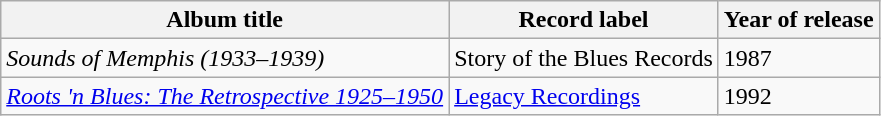<table class="wikitable sortable">
<tr>
<th>Album title</th>
<th>Record label</th>
<th>Year of release</th>
</tr>
<tr>
<td><em>Sounds of Memphis (1933–1939)</em></td>
<td>Story of the Blues Records</td>
<td>1987</td>
</tr>
<tr>
<td><em><a href='#'>Roots 'n Blues: The Retrospective 1925–1950</a></em></td>
<td><a href='#'>Legacy Recordings</a></td>
<td>1992</td>
</tr>
</table>
